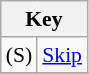<table class="wikitable" style="font-size: 90%;">
<tr>
<th colspan="2">Key</th>
</tr>
<tr>
<td>(S)</td>
<td><a href='#'>Skip</a></td>
</tr>
<tr>
</tr>
</table>
